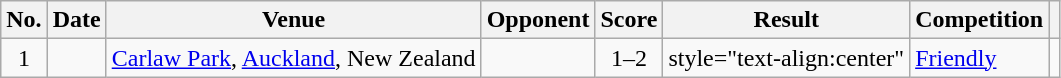<table class="wikitable sortable">
<tr>
<th scope="col">No.</th>
<th scope="col">Date</th>
<th scope="col">Venue</th>
<th scope="col">Opponent</th>
<th scope="col">Score</th>
<th scope="col">Result</th>
<th scope="col">Competition</th>
<th scope="col" class="unsortable"></th>
</tr>
<tr>
<td style="text-align:center">1</td>
<td></td>
<td><a href='#'>Carlaw Park</a>, <a href='#'>Auckland</a>, New Zealand</td>
<td></td>
<td style="text-align:center">1–2</td>
<td>style="text-align:center" </td>
<td><a href='#'>Friendly</a></td>
<td></td>
</tr>
</table>
